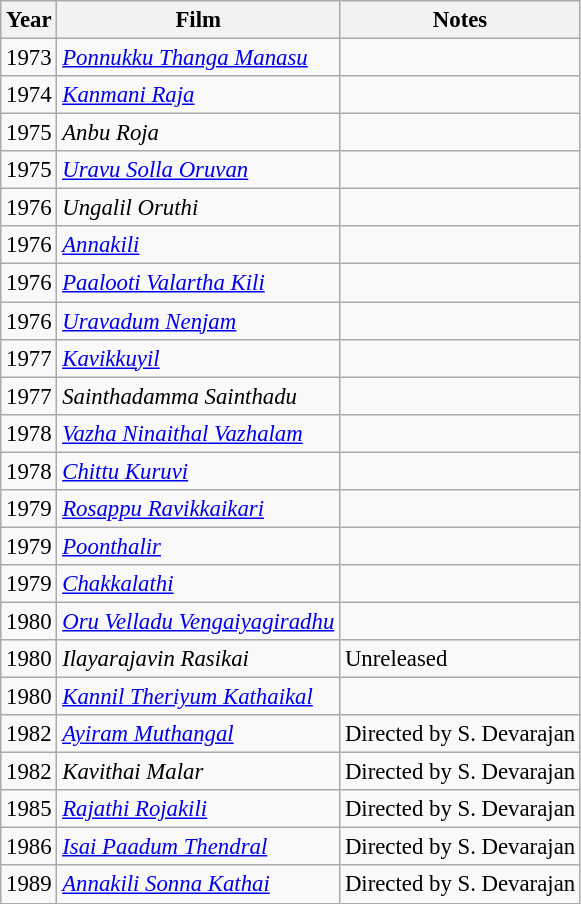<table class="wikitable sortable" style="font-size: 95%;">
<tr>
<th>Year</th>
<th>Film</th>
<th>Notes</th>
</tr>
<tr>
<td>1973</td>
<td><em><a href='#'>Ponnukku Thanga Manasu</a></em></td>
<td></td>
</tr>
<tr>
<td>1974</td>
<td><em><a href='#'>Kanmani Raja</a></em></td>
<td></td>
</tr>
<tr>
<td>1975</td>
<td><em>Anbu Roja</em></td>
<td></td>
</tr>
<tr>
<td>1975</td>
<td><em><a href='#'>Uravu Solla Oruvan</a></em></td>
<td></td>
</tr>
<tr>
<td>1976</td>
<td><em>Ungalil Oruthi</em></td>
<td></td>
</tr>
<tr>
<td>1976</td>
<td><em><a href='#'>Annakili</a></em></td>
<td></td>
</tr>
<tr>
<td>1976</td>
<td><em><a href='#'>Paalooti Valartha Kili</a></em></td>
<td></td>
</tr>
<tr>
<td>1976</td>
<td><em><a href='#'>Uravadum Nenjam</a></em></td>
<td></td>
</tr>
<tr>
<td>1977</td>
<td><em><a href='#'>Kavikkuyil</a></em></td>
<td></td>
</tr>
<tr>
<td>1977</td>
<td><em>Sainthadamma Sainthadu</em></td>
<td></td>
</tr>
<tr>
<td>1978</td>
<td><em><a href='#'>Vazha Ninaithal Vazhalam</a></em></td>
<td></td>
</tr>
<tr>
<td>1978</td>
<td><em><a href='#'>Chittu Kuruvi</a></em></td>
<td></td>
</tr>
<tr>
<td>1979</td>
<td><em><a href='#'>Rosappu Ravikkaikari</a></em></td>
<td></td>
</tr>
<tr>
<td>1979</td>
<td><em><a href='#'>Poonthalir</a></em></td>
<td></td>
</tr>
<tr>
<td>1979</td>
<td><em><a href='#'>Chakkalathi</a></em></td>
<td></td>
</tr>
<tr>
<td>1980</td>
<td><em><a href='#'>Oru Velladu Vengaiyagiradhu</a></em></td>
<td></td>
</tr>
<tr>
<td>1980</td>
<td><em>Ilayarajavin Rasikai</em></td>
<td>Unreleased</td>
</tr>
<tr>
<td>1980</td>
<td><em><a href='#'>Kannil Theriyum Kathaikal</a></em></td>
<td></td>
</tr>
<tr>
<td>1982</td>
<td><em><a href='#'>Ayiram Muthangal</a></em></td>
<td>Directed by S. Devarajan</td>
</tr>
<tr>
<td>1982</td>
<td><em>Kavithai Malar</em></td>
<td>Directed by S. Devarajan</td>
</tr>
<tr>
<td>1985</td>
<td><em><a href='#'>Rajathi Rojakili</a></em></td>
<td>Directed by S. Devarajan</td>
</tr>
<tr>
<td>1986</td>
<td><em><a href='#'>Isai Paadum Thendral</a></em></td>
<td>Directed by S. Devarajan</td>
</tr>
<tr>
<td>1989</td>
<td><em><a href='#'>Annakili Sonna Kathai</a></em></td>
<td>Directed by S. Devarajan</td>
</tr>
</table>
